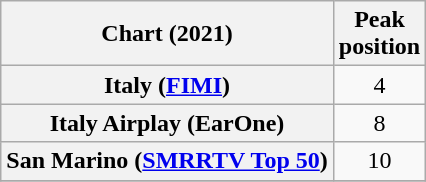<table class="wikitable plainrowheaders sortable" style="text-align:center;">
<tr>
<th>Chart (2021)</th>
<th>Peak<br>position</th>
</tr>
<tr>
<th scope="row">Italy (<a href='#'>FIMI</a>)</th>
<td>4</td>
</tr>
<tr>
<th scope="row">Italy Airplay (EarOne)</th>
<td>8</td>
</tr>
<tr>
<th scope="row">San Marino (<a href='#'>SMRRTV Top 50</a>)</th>
<td>10</td>
</tr>
<tr>
</tr>
</table>
